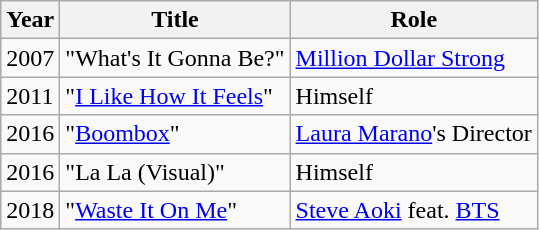<table class="wikitable sortable">
<tr>
<th>Year</th>
<th>Title</th>
<th>Role</th>
</tr>
<tr>
<td>2007</td>
<td>"What's It Gonna Be?"</td>
<td><a href='#'>Million Dollar Strong</a></td>
</tr>
<tr>
<td>2011</td>
<td>"<a href='#'>I Like How It Feels</a>"</td>
<td>Himself</td>
</tr>
<tr>
<td>2016</td>
<td>"<a href='#'>Boombox</a>"</td>
<td><a href='#'>Laura Marano</a>'s Director</td>
</tr>
<tr>
<td>2016</td>
<td>"La La (Visual)"</td>
<td>Himself</td>
</tr>
<tr>
<td>2018</td>
<td>"<a href='#'>Waste It On Me</a>"</td>
<td><a href='#'>Steve Aoki</a> feat. <a href='#'>BTS</a></td>
</tr>
</table>
